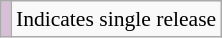<table class="wikitable" style="font-size:90%;">
<tr>
<td style="background-color:#D8BFD8"></td>
<td>Indicates single release</td>
</tr>
</table>
